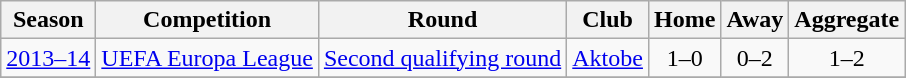<table class="wikitable">
<tr>
<th>Season</th>
<th>Competition</th>
<th>Round</th>
<th>Club</th>
<th>Home</th>
<th>Away</th>
<th>Aggregate</th>
</tr>
<tr>
<td><a href='#'>2013–14</a></td>
<td><a href='#'>UEFA Europa League</a></td>
<td><a href='#'>Second qualifying round</a></td>
<td> <a href='#'>Aktobe</a></td>
<td style="text-align:center;">1–0</td>
<td style="text-align:center;">0–2</td>
<td style="text-align:center;">1–2</td>
</tr>
<tr>
</tr>
</table>
